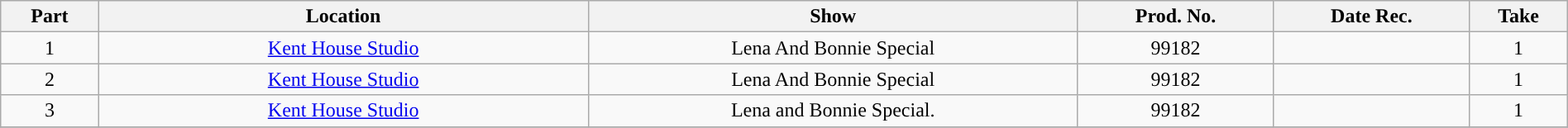<table class="wikitable" style="width:100%; margin:auto;">
<tr>
<th style="width:5%;"><strong>Part</strong></th>
<th style="width:25%;"><strong>Location</strong></th>
<th style="width:25%;"><strong>Show</strong></th>
<th style="width:10%;"><strong>Prod. No.</strong></th>
<th style="width:10%;"><strong>Date Rec.</strong></th>
<th style="width:5%;"><strong>Take</strong></th>
</tr>
<tr>
<td style="text-align:center;">1</td>
<td style="text-align:center;"><a href='#'>Kent House Studio</a></td>
<td style="text-align:center;">Lena And Bonnie Special</td>
<td style="text-align:center;">99182</td>
<td style="text-align:center;"></td>
<td style="text-align:center;">1</td>
</tr>
<tr>
<td style="text-align:center;">2</td>
<td style="text-align:center;"><a href='#'>Kent House Studio</a></td>
<td style="text-align:center;">Lena And Bonnie Special</td>
<td style="text-align:center;">99182</td>
<td style="text-align:center;"></td>
<td style="text-align:center;">1</td>
</tr>
<tr>
<td style="text-align:center;">3</td>
<td style="text-align:center;"><a href='#'>Kent House Studio</a></td>
<td style="text-align:center;">Lena and Bonnie Special.</td>
<td style="text-align:center;">99182</td>
<td style="text-align:center;"></td>
<td style="text-align:center;">1</td>
</tr>
<tr>
</tr>
</table>
